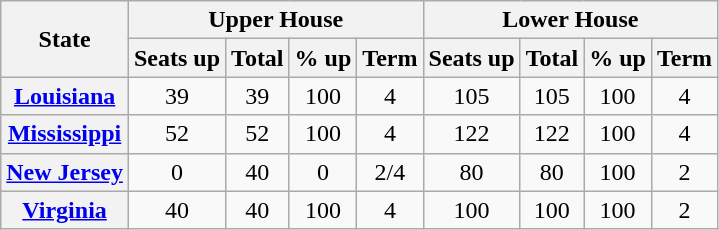<table class="wikitable sortable plainrowheaders" style="text-align: center;">
<tr>
<th rowspan=2>State</th>
<th colspan=4>Upper House</th>
<th colspan=4>Lower House</th>
</tr>
<tr>
<th>Seats up</th>
<th>Total</th>
<th>% up</th>
<th>Term</th>
<th>Seats up</th>
<th>Total</th>
<th>% up</th>
<th>Term</th>
</tr>
<tr>
<th scope="row"><a href='#'>Louisiana</a></th>
<td>39</td>
<td>39</td>
<td>100</td>
<td>4</td>
<td>105</td>
<td>105</td>
<td>100</td>
<td>4</td>
</tr>
<tr>
<th scope="row"><a href='#'>Mississippi</a></th>
<td>52</td>
<td>52</td>
<td>100</td>
<td>4</td>
<td>122</td>
<td>122</td>
<td>100</td>
<td>4</td>
</tr>
<tr>
<th scope="row"><a href='#'>New Jersey</a></th>
<td>0</td>
<td>40</td>
<td>0</td>
<td>2/4</td>
<td>80</td>
<td>80</td>
<td>100</td>
<td>2</td>
</tr>
<tr>
<th scope="row"><a href='#'>Virginia</a></th>
<td>40</td>
<td>40</td>
<td>100</td>
<td>4</td>
<td>100</td>
<td>100</td>
<td>100</td>
<td>2</td>
</tr>
</table>
